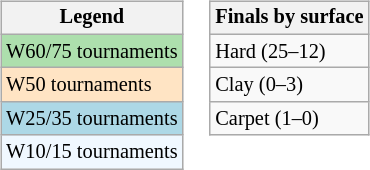<table>
<tr valign=top>
<td><br><table class=wikitable style="font-size:85%">
<tr>
<th>Legend</th>
</tr>
<tr style="background:#addfad;">
<td>W60/75 tournaments</td>
</tr>
<tr style="background:#ffe4c4;">
<td>W50 tournaments</td>
</tr>
<tr style="background:lightblue;">
<td>W25/35 tournaments</td>
</tr>
<tr style="background:#f0f8ff;">
<td>W10/15 tournaments</td>
</tr>
</table>
</td>
<td><br><table class=wikitable style="font-size:85%">
<tr>
<th>Finals by surface</th>
</tr>
<tr>
<td>Hard (25–12)</td>
</tr>
<tr>
<td>Clay (0–3)</td>
</tr>
<tr>
<td>Carpet (1–0)</td>
</tr>
</table>
</td>
</tr>
</table>
